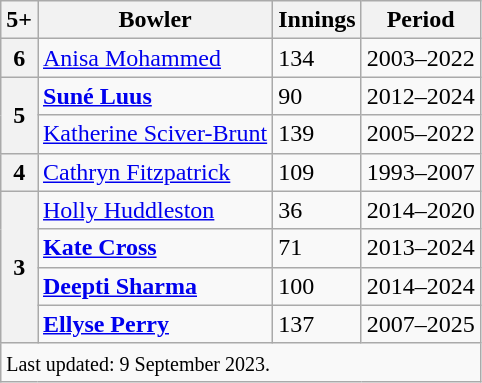<table class="wikitable defaultcenter">
<tr>
<th scope="col">5+</th>
<th scope="col">Bowler</th>
<th scope="col">Innings</th>
<th scope="col">Period</th>
</tr>
<tr>
<th scope="row">6</th>
<td> <a href='#'>Anisa Mohammed</a></td>
<td>134</td>
<td>2003–2022</td>
</tr>
<tr>
<th scope="row" rowspan=2>5</th>
<td> <strong><a href='#'>Suné Luus</a></strong></td>
<td>90</td>
<td>2012–2024</td>
</tr>
<tr>
<td> <a href='#'>Katherine Sciver-Brunt</a></td>
<td>139</td>
<td>2005–2022</td>
</tr>
<tr>
<th scope="row">4</th>
<td> <a href='#'>Cathryn Fitzpatrick</a></td>
<td>109</td>
<td>1993–2007</td>
</tr>
<tr>
<th scope="row" rowspan=4>3</th>
<td> <a href='#'>Holly Huddleston</a></td>
<td>36</td>
<td>2014–2020</td>
</tr>
<tr>
<td> <strong><a href='#'>Kate Cross</a></strong></td>
<td>71</td>
<td>2013–2024</td>
</tr>
<tr>
<td> <strong><a href='#'>Deepti Sharma</a></strong></td>
<td>100</td>
<td>2014–2024</td>
</tr>
<tr>
<td> <strong><a href='#'>Ellyse Perry</a></strong></td>
<td>137</td>
<td>2007–2025</td>
</tr>
<tr>
<td scope="row" colspan=4 style="text-align:left;"><small>Last updated: 9 September 2023.</small></td>
</tr>
</table>
